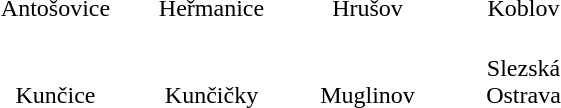<table>
<tr>
<td style="width: 100px; text-align: center; vertical-align: bottom;"><br>Antošovice</td>
<td style="width: 100px; text-align: center; vertical-align: bottom;"><br>Heřmanice</td>
<td style="width: 100px; text-align: center; vertical-align: bottom;"><br>Hrušov</td>
<td style="width: 100px; text-align: center; vertical-align: bottom;"><br>Koblov</td>
</tr>
<tr>
<td style="width: 100px; text-align: center; vertical-align: bottom;"><br>Kunčice</td>
<td style="width: 100px; text-align: center; vertical-align: bottom;"><br>Kunčičky</td>
<td style="width: 100px; text-align: center; vertical-align: bottom;"><br>Muglinov</td>
<td style="width: 100px; text-align: center; vertical-align: bottom;"><br>Slezská Ostrava</td>
</tr>
</table>
